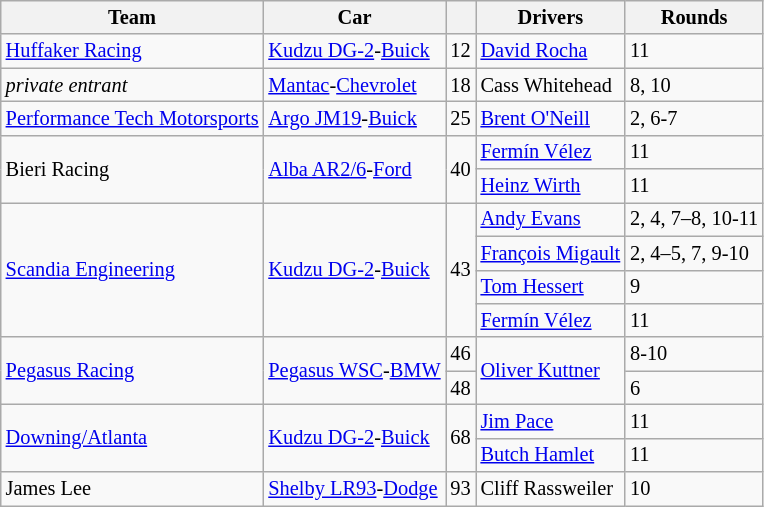<table class="wikitable" style="font-size: 85%">
<tr>
<th>Team</th>
<th>Car</th>
<th></th>
<th>Drivers</th>
<th>Rounds</th>
</tr>
<tr>
<td> <a href='#'>Huffaker Racing</a></td>
<td><a href='#'>Kudzu DG-2</a>-<a href='#'>Buick</a></td>
<td>12</td>
<td> <a href='#'>David Rocha</a></td>
<td>11</td>
</tr>
<tr>
<td><em>private entrant</em></td>
<td><a href='#'>Mantac</a>-<a href='#'>Chevrolet</a></td>
<td>18</td>
<td> Cass Whitehead</td>
<td>8, 10</td>
</tr>
<tr>
<td> <a href='#'>Performance Tech Motorsports</a></td>
<td><a href='#'>Argo JM19</a>-<a href='#'>Buick</a></td>
<td>25</td>
<td> <a href='#'>Brent O'Neill</a></td>
<td>2, 6-7</td>
</tr>
<tr>
<td rowspan="2"> Bieri Racing</td>
<td rowspan="2"><a href='#'>Alba AR2/6</a>-<a href='#'>Ford</a></td>
<td rowspan="2">40</td>
<td> <a href='#'>Fermín Vélez</a></td>
<td>11</td>
</tr>
<tr>
<td> <a href='#'>Heinz Wirth</a></td>
<td>11</td>
</tr>
<tr>
<td rowspan="4"> <a href='#'>Scandia Engineering</a></td>
<td rowspan="4"><a href='#'>Kudzu DG-2</a>-<a href='#'>Buick</a></td>
<td rowspan="4">43</td>
<td> <a href='#'>Andy Evans</a></td>
<td>2, 4, 7–8, 10-11</td>
</tr>
<tr>
<td> <a href='#'>François Migault</a></td>
<td>2, 4–5, 7, 9-10</td>
</tr>
<tr>
<td> <a href='#'>Tom Hessert</a></td>
<td>9</td>
</tr>
<tr>
<td> <a href='#'>Fermín Vélez</a></td>
<td>11</td>
</tr>
<tr>
<td rowspan="2"> <a href='#'>Pegasus Racing</a></td>
<td rowspan="2"><a href='#'>Pegasus WSC</a>-<a href='#'>BMW</a></td>
<td>46</td>
<td rowspan="2"> <a href='#'>Oliver Kuttner</a></td>
<td>8-10</td>
</tr>
<tr>
<td>48</td>
<td>6</td>
</tr>
<tr>
<td rowspan="2"> <a href='#'>Downing/Atlanta</a></td>
<td rowspan="2"><a href='#'>Kudzu DG-2</a>-<a href='#'>Buick</a></td>
<td rowspan="2">68</td>
<td> <a href='#'>Jim Pace</a></td>
<td>11</td>
</tr>
<tr>
<td> <a href='#'>Butch Hamlet</a></td>
<td>11</td>
</tr>
<tr>
<td> James Lee</td>
<td><a href='#'>Shelby LR93</a>-<a href='#'>Dodge</a></td>
<td>93</td>
<td> Cliff Rassweiler</td>
<td>10</td>
</tr>
</table>
